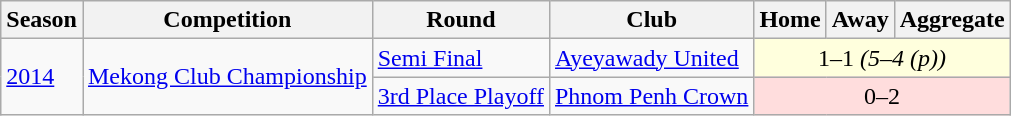<table class="wikitable">
<tr>
<th>Season</th>
<th>Competition</th>
<th>Round</th>
<th>Club</th>
<th>Home</th>
<th>Away</th>
<th>Aggregate</th>
</tr>
<tr>
<td rowspan="2"><a href='#'>2014</a></td>
<td rowspan="2"><a href='#'>Mekong Club Championship</a></td>
<td><a href='#'>Semi Final</a></td>
<td> <a href='#'>Ayeyawady United</a></td>
<td colspan=3; style="text-align:center; background:#ffd">1–1 <em>(5–4 (p))</em></td>
</tr>
<tr>
<td><a href='#'>3rd Place Playoff</a></td>
<td> <a href='#'>Phnom Penh Crown</a></td>
<td colspan=32; style="text-align:center; background:#fdd">0–2</td>
</tr>
</table>
